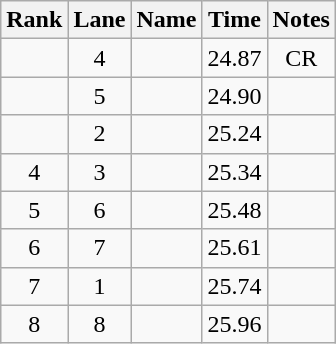<table class="wikitable sortable" style="text-align:center">
<tr>
<th>Rank</th>
<th>Lane</th>
<th>Name</th>
<th>Time</th>
<th>Notes</th>
</tr>
<tr>
<td></td>
<td>4</td>
<td align=left></td>
<td>24.87</td>
<td>CR</td>
</tr>
<tr>
<td></td>
<td>5</td>
<td align=left></td>
<td>24.90</td>
<td></td>
</tr>
<tr>
<td></td>
<td>2</td>
<td align=left></td>
<td>25.24</td>
<td></td>
</tr>
<tr>
<td>4</td>
<td>3</td>
<td align=left></td>
<td>25.34</td>
<td></td>
</tr>
<tr>
<td>5</td>
<td>6</td>
<td align=left></td>
<td>25.48</td>
<td></td>
</tr>
<tr>
<td>6</td>
<td>7</td>
<td align=left></td>
<td>25.61</td>
<td></td>
</tr>
<tr>
<td>7</td>
<td>1</td>
<td align=left></td>
<td>25.74</td>
<td></td>
</tr>
<tr>
<td>8</td>
<td>8</td>
<td align=left></td>
<td>25.96</td>
<td></td>
</tr>
</table>
